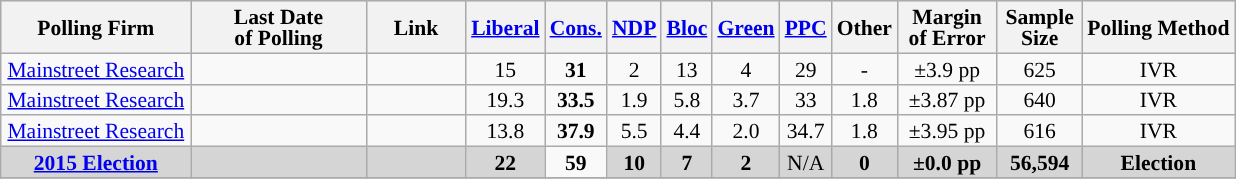<table class="wikitable sortable" style="text-align:center;font-size:90%;line-height:14px;">
<tr style="background:#e9e9e9;">
<th style="width:120px">Polling Firm</th>
<th style="width:110px">Last Date<br>of Polling</th>
<th style="width:60px" class="unsortable">Link</th>
<th style="background-color:"><strong><a href='#'>Liberal</a></strong></th>
<th style="background-color:"><strong><a href='#'>Cons.</a></strong></th>
<th style="background-color:"><strong><a href='#'>NDP</a></strong></th>
<th style="background-color:"><strong><a href='#'>Bloc</a></strong></th>
<th style="background-color:"><strong><a href='#'>Green</a></strong></th>
<th style="background-color:"><strong><a href='#'>PPC</a></strong></th>
<th style="background-color:"><strong>Other</strong></th>
<th style="width:60px;" class=unsortable>Margin<br>of Error</th>
<th style="width:50px;" class=unsortable>Sample<br>Size</th>
<th class=unsortable>Polling Method</th>
</tr>
<tr>
<td><a href='#'>Mainstreet Research</a></td>
<td></td>
<td></td>
<td>15</td>
<td><strong>31</strong></td>
<td>2</td>
<td>13</td>
<td>4</td>
<td>29</td>
<td>-</td>
<td>±3.9 pp</td>
<td>625</td>
<td>IVR</td>
</tr>
<tr>
<td><a href='#'>Mainstreet Research</a></td>
<td></td>
<td></td>
<td>19.3</td>
<td><strong>33.5</strong></td>
<td>1.9</td>
<td>5.8</td>
<td>3.7</td>
<td>33</td>
<td>1.8</td>
<td>±3.87 pp</td>
<td>640</td>
<td>IVR</td>
</tr>
<tr>
<td><a href='#'>Mainstreet Research</a></td>
<td></td>
<td></td>
<td>13.8</td>
<td><strong>37.9</strong></td>
<td>5.5</td>
<td>4.4</td>
<td>2.0</td>
<td>34.7</td>
<td>1.8</td>
<td>±3.95 pp</td>
<td>616</td>
<td>IVR</td>
</tr>
<tr>
<td style="background:#D5D5D5"><strong><a href='#'>2015 Election</a></strong></td>
<td style="background:#D5D5D5"><strong></strong></td>
<td style="background:#D5D5D5"></td>
<td style="background:#D5D5D5"><strong>22</strong></td>
<td><strong>59</strong></td>
<td style="background:#D5D5D5"><strong>10</strong></td>
<td style="background:#D5D5D5"><strong>7</strong></td>
<td style="background:#D5D5D5"><strong>2</strong></td>
<td style="background:#D5D5D5">N/A</td>
<td style="background:#D5D5D5"><strong>0</strong></td>
<td style="background:#D5D5D5"><strong>±0.0 pp</strong></td>
<td style="background:#D5D5D5"><strong>56,594</strong></td>
<td style="background:#D5D5D5"><strong>Election</strong></td>
</tr>
<tr>
</tr>
<tr>
</tr>
</table>
